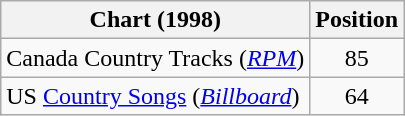<table class="wikitable sortable">
<tr>
<th scope="col">Chart (1998)</th>
<th scope="col">Position</th>
</tr>
<tr>
<td>Canada Country Tracks (<em><a href='#'>RPM</a></em>)</td>
<td align="center">85</td>
</tr>
<tr>
<td>US <a href='#'>Country Songs</a> (<em><a href='#'>Billboard</a></em>)</td>
<td align="center">64</td>
</tr>
</table>
